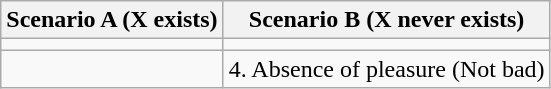<table class="wikitable">
<tr>
<th>Scenario A (X exists)</th>
<th>Scenario B (X never exists)</th>
</tr>
<tr>
<td></td>
<td></td>
</tr>
<tr>
<td></td>
<td>4. Absence of pleasure (Not bad)</td>
</tr>
</table>
